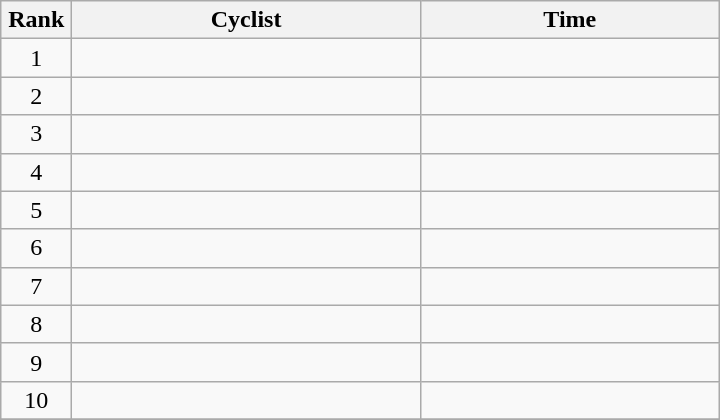<table class="wikitable" style="width:30em;margin-bottom:0;">
<tr>
<th>Rank</th>
<th>Cyclist</th>
<th>Time</th>
</tr>
<tr>
<td style="width:40px; text-align:center;">1</td>
<td style="width:225px;"></td>
<td align="right"></td>
</tr>
<tr>
<td style="text-align:center;">2</td>
<td></td>
<td align="right"></td>
</tr>
<tr>
<td style="text-align:center;">3</td>
<td></td>
<td align="right"></td>
</tr>
<tr>
<td style="text-align:center;">4</td>
<td></td>
<td align="right"></td>
</tr>
<tr>
<td style="text-align:center;">5</td>
<td></td>
<td align="right"></td>
</tr>
<tr>
<td style="text-align:center;">6</td>
<td></td>
<td align="right"></td>
</tr>
<tr>
<td style="text-align:center;">7</td>
<td></td>
<td align="right"></td>
</tr>
<tr>
<td style="text-align:center;">8</td>
<td></td>
<td align="right"></td>
</tr>
<tr>
<td style="text-align:center;">9</td>
<td></td>
<td align="right"></td>
</tr>
<tr>
<td style="text-align:center;">10</td>
<td></td>
<td align="right"></td>
</tr>
<tr>
</tr>
</table>
